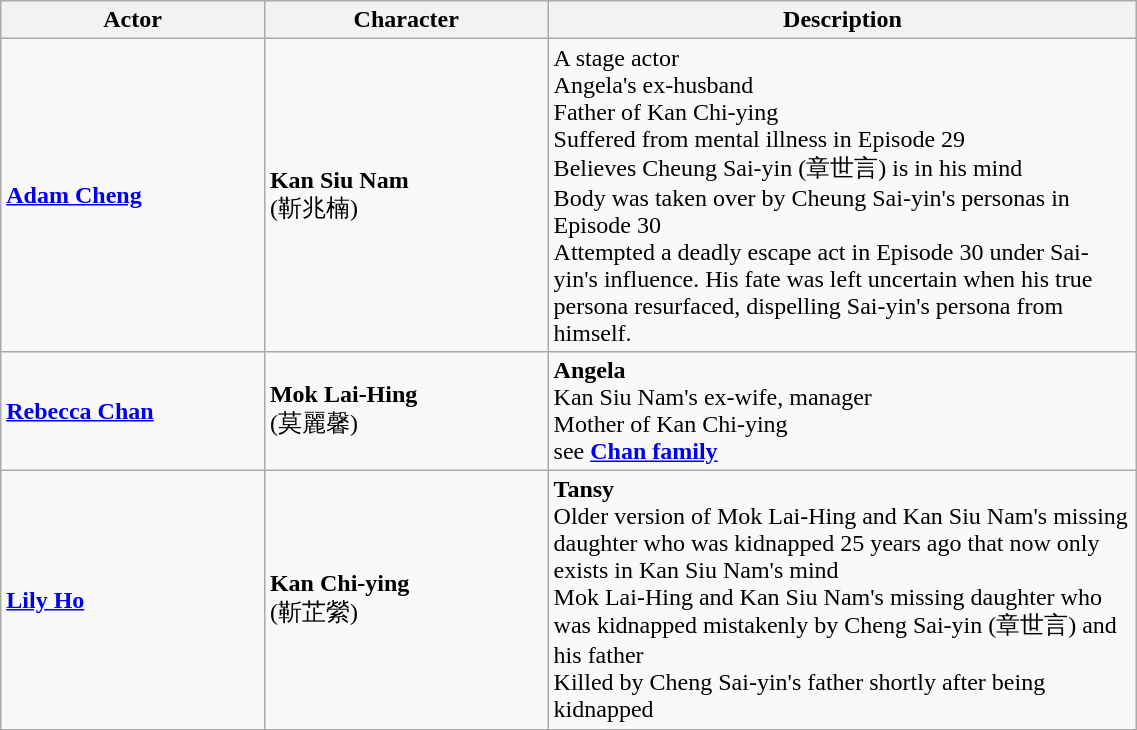<table class="wikitable" width="60%">
<tr>
<th style="width:6%">Actor</th>
<th style="width:6%">Character</th>
<th style="width:15%">Description</th>
</tr>
<tr>
<td><strong><a href='#'>Adam Cheng</a></strong></td>
<td><strong>Kan Siu Nam</strong><br>(靳兆楠)</td>
<td>A stage actor<br>Angela's ex-husband<br>Father of Kan Chi-ying<br>Suffered from mental illness in Episode 29<br>Believes Cheung Sai-yin (章世言) is in his mind<br>Body was taken over by Cheung Sai-yin's personas in Episode 30<br>Attempted a deadly escape act in Episode 30  under Sai-yin's influence. His fate was left uncertain when his true persona resurfaced, dispelling Sai-yin's persona from himself.</td>
</tr>
<tr>
<td><strong><a href='#'>Rebecca Chan</a></strong></td>
<td><strong>Mok Lai-Hing</strong><br>(莫麗馨)</td>
<td><strong>Angela</strong><br>Kan Siu Nam's ex-wife, manager<br>Mother of Kan Chi-ying<br>see <strong><a href='#'>Chan family</a></strong></td>
</tr>
<tr>
<td><strong><a href='#'>Lily Ho</a></strong></td>
<td><strong>Kan Chi-ying</strong><br>(靳芷縈)</td>
<td><strong>Tansy</strong><br>Older version of Mok Lai-Hing and Kan Siu Nam's missing daughter who was kidnapped 25 years ago that now only exists in Kan Siu Nam's mind<br>Mok Lai-Hing and Kan Siu Nam's missing daughter who was kidnapped mistakenly by Cheng Sai-yin (章世言) and his father<br>Killed by Cheng Sai-yin's father shortly after being kidnapped</td>
</tr>
</table>
